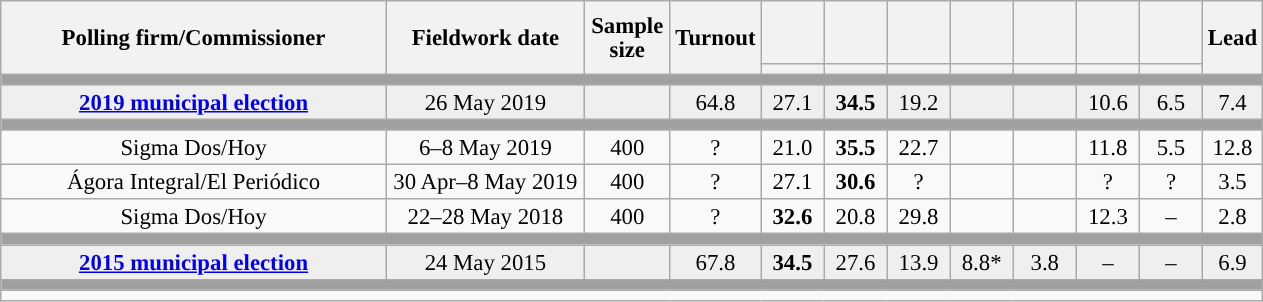<table class="wikitable collapsible collapsed" style="text-align:center; font-size:95%; line-height:16px;">
<tr style="height:42px;">
<th style="width:250px;" rowspan="2">Polling firm/Commissioner</th>
<th style="width:125px;" rowspan="2">Fieldwork date</th>
<th style="width:50px;" rowspan="2">Sample size</th>
<th style="width:45px;" rowspan="2">Turnout</th>
<th style="width:35px;"></th>
<th style="width:35px;"></th>
<th style="width:35px;"></th>
<th style="width:35px;"></th>
<th style="width:35px;"></th>
<th style="width:35px;"></th>
<th style="width:35px;"></th>
<th style="width:30px;" rowspan="2">Lead</th>
</tr>
<tr>
<th style="color:inherit;background:"></th>
<th style="color:inherit;background:"></th>
<th style="color:inherit;background:"></th>
<th style="color:inherit;background:"></th>
<th style="color:inherit;background:"></th>
<th style="color:inherit;background:"></th>
<th style="color:inherit;background:"></th>
</tr>
<tr>
<td colspan="12" style="background:#A0A0A0"></td>
</tr>
<tr style="background:#EFEFEF;">
<td><strong><a href='#'>2019 municipal election</a></strong></td>
<td>26 May 2019</td>
<td></td>
<td>64.8</td>
<td>27.1<br></td>
<td><strong>34.5</strong><br></td>
<td>19.2<br></td>
<td></td>
<td></td>
<td>10.6<br></td>
<td>6.5<br></td>
<td style="background:">7.4</td>
</tr>
<tr>
<td colspan="12" style="background:#A0A0A0"></td>
</tr>
<tr>
<td>Sigma Dos/Hoy</td>
<td>6–8 May 2019</td>
<td>400</td>
<td>?</td>
<td>21.0<br></td>
<td><strong>35.5</strong><br></td>
<td>22.7<br></td>
<td></td>
<td></td>
<td>11.8<br></td>
<td>5.5<br></td>
<td style="background:">12.8</td>
</tr>
<tr>
<td>Ágora Integral/El Periódico</td>
<td>30 Apr–8 May 2019</td>
<td>400</td>
<td>?</td>
<td>27.1<br></td>
<td><strong>30.6</strong><br></td>
<td>?<br></td>
<td></td>
<td></td>
<td>?<br></td>
<td>?<br></td>
<td style="background:">3.5</td>
</tr>
<tr>
<td>Sigma Dos/Hoy</td>
<td>22–28 May 2018</td>
<td>400</td>
<td>?</td>
<td><strong>32.6</strong><br></td>
<td>20.8<br></td>
<td>29.8<br></td>
<td></td>
<td></td>
<td>12.3<br></td>
<td>–</td>
<td style="background:">2.8</td>
</tr>
<tr>
<td colspan="12" style="background:#A0A0A0"></td>
</tr>
<tr style="background:#EFEFEF;">
<td><strong><a href='#'>2015 municipal election</a></strong></td>
<td>24 May 2015</td>
<td></td>
<td>67.8</td>
<td><strong>34.5</strong><br></td>
<td>27.6<br></td>
<td>13.9<br></td>
<td>8.8*<br></td>
<td>3.8<br></td>
<td>–</td>
<td>–</td>
<td style="background:">6.9</td>
</tr>
<tr>
<td colspan="12" style="background:#A0A0A0"></td>
</tr>
<tr>
<td align="left" colspan="12"></td>
</tr>
</table>
